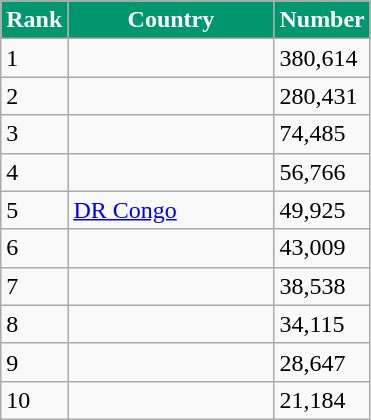<table class="wikitable">
<tr>
</tr>
<tr style="color:white;">
<th style="width:5px; background:#00966E;">Rank</th>
<th style="width:130px; background:#00966E;">Country</th>
<th style="width:50px; background:#00966E;">Number</th>
</tr>
<tr>
<td>1</td>
<td></td>
<td>380,614</td>
</tr>
<tr>
<td>2</td>
<td></td>
<td>280,431</td>
</tr>
<tr>
<td>3</td>
<td></td>
<td>74,485</td>
</tr>
<tr>
<td>4</td>
<td></td>
<td>56,766</td>
</tr>
<tr>
<td>5</td>
<td> <a href='#'>DR Congo</a></td>
<td>49,925</td>
</tr>
<tr>
<td>6</td>
<td></td>
<td>43,009</td>
</tr>
<tr>
<td>7</td>
<td></td>
<td>38,538</td>
</tr>
<tr>
<td>8</td>
<td></td>
<td>34,115</td>
</tr>
<tr>
<td>9</td>
<td></td>
<td>28,647</td>
</tr>
<tr>
<td>10</td>
<td></td>
<td>21,184</td>
</tr>
</table>
